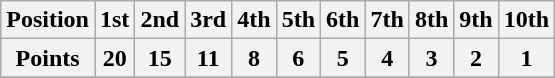<table class="wikitable">
<tr>
<th>Position</th>
<th>1st</th>
<th>2nd</th>
<th>3rd</th>
<th>4th</th>
<th>5th</th>
<th>6th</th>
<th>7th</th>
<th>8th</th>
<th>9th</th>
<th>10th</th>
</tr>
<tr>
<th>Points</th>
<th>20</th>
<th>15</th>
<th>11</th>
<th>8</th>
<th>6</th>
<th>5</th>
<th>4</th>
<th>3</th>
<th>2</th>
<th>1</th>
</tr>
<tr>
</tr>
</table>
